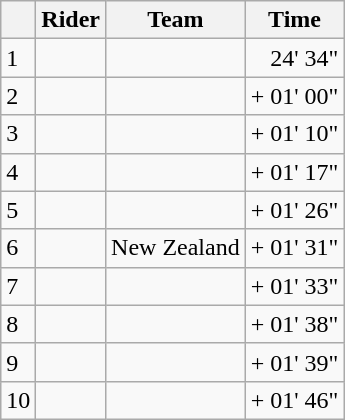<table class=wikitable>
<tr>
<th></th>
<th>Rider</th>
<th>Team</th>
<th>Time</th>
</tr>
<tr>
<td>1</td>
<td> </td>
<td></td>
<td align="right">24' 34"</td>
</tr>
<tr>
<td>2</td>
<td></td>
<td></td>
<td align="right">+ 01' 00"</td>
</tr>
<tr>
<td>3</td>
<td></td>
<td></td>
<td align="right">+ 01' 10"</td>
</tr>
<tr>
<td>4</td>
<td></td>
<td></td>
<td align="right">+ 01' 17"</td>
</tr>
<tr>
<td>5</td>
<td></td>
<td></td>
<td align="right">+ 01' 26"</td>
</tr>
<tr>
<td>6</td>
<td></td>
<td>New Zealand</td>
<td align="right">+ 01' 31"</td>
</tr>
<tr>
<td>7</td>
<td> </td>
<td></td>
<td align="right">+ 01' 33"</td>
</tr>
<tr>
<td>8</td>
<td></td>
<td></td>
<td align="right">+ 01' 38"</td>
</tr>
<tr>
<td>9</td>
<td></td>
<td></td>
<td align="right">+ 01' 39"</td>
</tr>
<tr>
<td>10</td>
<td></td>
<td></td>
<td align="right">+ 01' 46"</td>
</tr>
</table>
